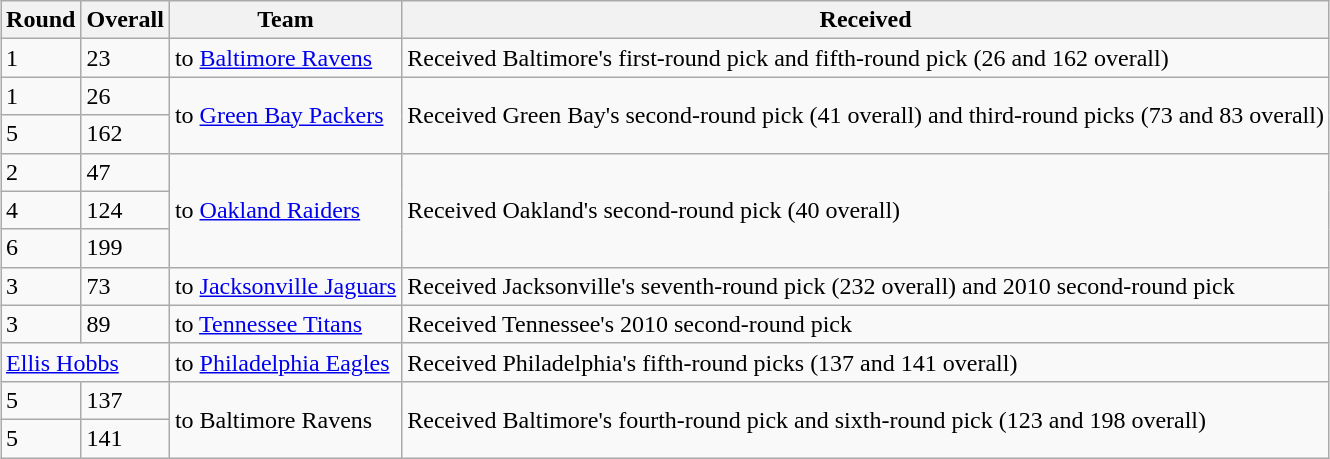<table class="wikitable" style="margin:auto;">
<tr>
<th>Round</th>
<th>Overall</th>
<th>Team</th>
<th>Received</th>
</tr>
<tr>
<td>1</td>
<td>23</td>
<td>to <a href='#'>Baltimore Ravens</a></td>
<td>Received Baltimore's first-round pick and fifth-round pick (26 and 162 overall)</td>
</tr>
<tr>
<td>1</td>
<td>26</td>
<td rowspan="2">to <a href='#'>Green Bay Packers</a></td>
<td rowspan="2">Received Green Bay's second-round pick (41 overall) and third-round picks (73 and 83 overall)</td>
</tr>
<tr>
<td>5</td>
<td>162</td>
</tr>
<tr>
<td>2</td>
<td>47</td>
<td rowspan="3">to <a href='#'>Oakland Raiders</a></td>
<td rowspan="3">Received Oakland's second-round pick (40 overall)</td>
</tr>
<tr>
<td>4</td>
<td>124</td>
</tr>
<tr>
<td>6</td>
<td>199</td>
</tr>
<tr>
<td>3</td>
<td>73</td>
<td>to <a href='#'>Jacksonville Jaguars</a></td>
<td>Received Jacksonville's seventh-round pick (232 overall) and 2010 second-round pick</td>
</tr>
<tr>
<td>3</td>
<td>89</td>
<td>to <a href='#'>Tennessee Titans</a></td>
<td>Received Tennessee's 2010 second-round pick</td>
</tr>
<tr>
<td colspan="2"><a href='#'>Ellis Hobbs</a></td>
<td>to <a href='#'>Philadelphia Eagles</a></td>
<td>Received Philadelphia's fifth-round picks (137 and 141 overall)</td>
</tr>
<tr>
<td>5</td>
<td>137</td>
<td rowspan="2">to Baltimore Ravens</td>
<td rowspan="2">Received Baltimore's fourth-round pick and sixth-round pick (123 and 198 overall)</td>
</tr>
<tr>
<td>5</td>
<td>141</td>
</tr>
</table>
